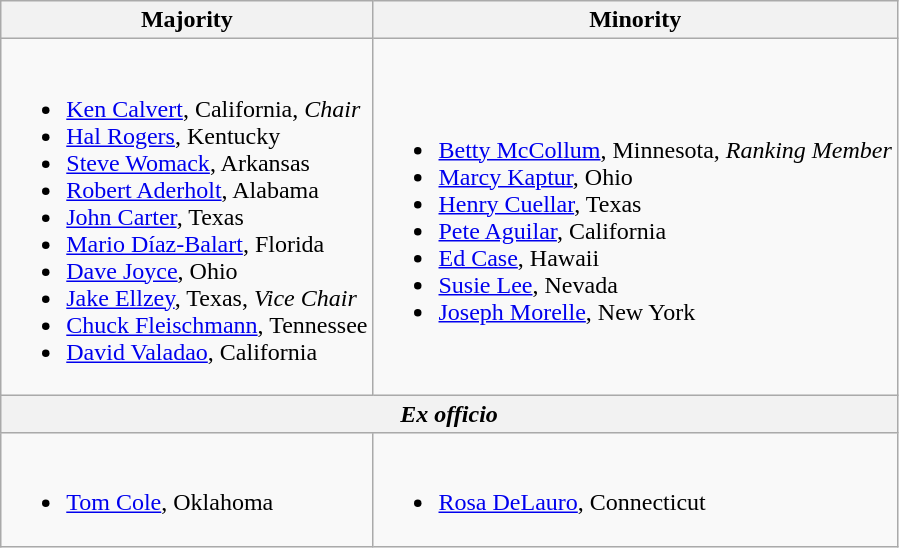<table class=wikitable>
<tr>
<th>Majority</th>
<th>Minority</th>
</tr>
<tr>
<td><br><ul><li><a href='#'>Ken Calvert</a>, California, <em>Chair</em></li><li><a href='#'>Hal Rogers</a>, Kentucky</li><li><a href='#'>Steve Womack</a>, Arkansas</li><li><a href='#'>Robert Aderholt</a>, Alabama</li><li><a href='#'>John Carter</a>, Texas</li><li><a href='#'>Mario Díaz-Balart</a>, Florida</li><li><a href='#'>Dave Joyce</a>, Ohio</li><li><a href='#'>Jake Ellzey</a>, Texas, <em>Vice Chair</em></li><li><a href='#'>Chuck Fleischmann</a>, Tennessee</li><li><a href='#'>David Valadao</a>, California</li></ul></td>
<td><br><ul><li><a href='#'>Betty McCollum</a>, Minnesota, <em>Ranking Member</em></li><li><a href='#'>Marcy Kaptur</a>, Ohio</li><li><a href='#'>Henry Cuellar</a>, Texas</li><li><a href='#'>Pete Aguilar</a>, California</li><li><a href='#'>Ed Case</a>, Hawaii</li><li><a href='#'>Susie Lee</a>, Nevada</li><li><a href='#'>Joseph Morelle</a>, New York</li></ul></td>
</tr>
<tr>
<th colspan=2><em>Ex officio</em></th>
</tr>
<tr>
<td><br><ul><li><a href='#'>Tom Cole</a>, Oklahoma</li></ul></td>
<td><br><ul><li><a href='#'>Rosa DeLauro</a>, Connecticut</li></ul></td>
</tr>
</table>
